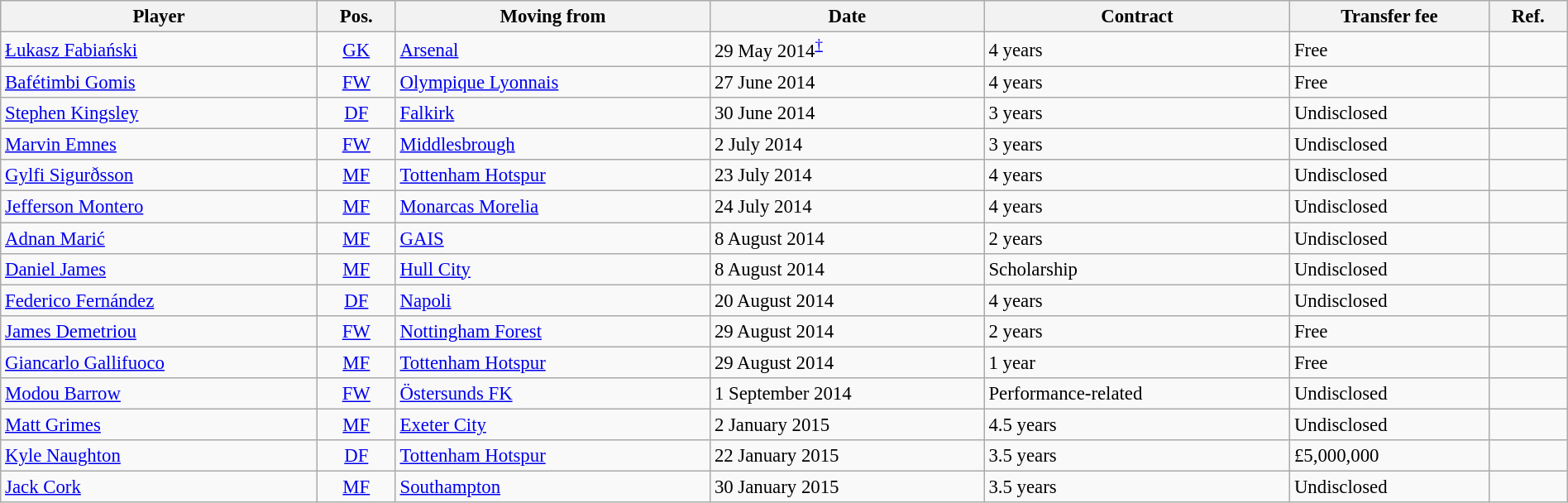<table class="wikitable" style="width:100%; text-align:center; font-size:95%; text-align:left;">
<tr>
<th>Player</th>
<th>Pos.</th>
<th>Moving from</th>
<th>Date</th>
<th>Contract</th>
<th>Transfer fee</th>
<th>Ref.</th>
</tr>
<tr>
<td> <a href='#'>Łukasz Fabiański</a></td>
<td style="text-align:center;"><a href='#'>GK</a></td>
<td> <a href='#'>Arsenal</a></td>
<td>29 May 2014<sup><a href='#'>†</a></sup></td>
<td>4 years</td>
<td>Free</td>
<td></td>
</tr>
<tr>
<td> <a href='#'>Bafétimbi Gomis</a></td>
<td style="text-align:center;"><a href='#'>FW</a></td>
<td> <a href='#'>Olympique Lyonnais</a></td>
<td>27 June 2014</td>
<td>4 years</td>
<td>Free</td>
<td></td>
</tr>
<tr>
<td> <a href='#'>Stephen Kingsley</a></td>
<td style="text-align:center;"><a href='#'>DF</a></td>
<td> <a href='#'>Falkirk</a></td>
<td>30 June 2014</td>
<td>3 years</td>
<td>Undisclosed</td>
<td></td>
</tr>
<tr>
<td> <a href='#'>Marvin Emnes</a></td>
<td style="text-align:center;"><a href='#'>FW</a></td>
<td> <a href='#'>Middlesbrough</a></td>
<td>2 July 2014</td>
<td>3 years</td>
<td>Undisclosed</td>
<td></td>
</tr>
<tr>
<td> <a href='#'>Gylfi Sigurðsson</a></td>
<td style="text-align:center;"><a href='#'>MF</a></td>
<td> <a href='#'>Tottenham Hotspur</a></td>
<td>23 July 2014</td>
<td>4 years</td>
<td>Undisclosed</td>
<td></td>
</tr>
<tr>
<td> <a href='#'>Jefferson Montero</a></td>
<td style="text-align:center;"><a href='#'>MF</a></td>
<td> <a href='#'>Monarcas Morelia</a></td>
<td>24 July 2014</td>
<td>4 years</td>
<td>Undisclosed</td>
<td></td>
</tr>
<tr>
<td> <a href='#'>Adnan Marić</a></td>
<td style="text-align:center;"><a href='#'>MF</a></td>
<td> <a href='#'>GAIS</a></td>
<td>8 August 2014</td>
<td>2 years</td>
<td>Undisclosed</td>
<td></td>
</tr>
<tr>
<td> <a href='#'>Daniel James</a></td>
<td style="text-align:center;"><a href='#'>MF</a></td>
<td> <a href='#'>Hull City</a></td>
<td>8 August 2014</td>
<td>Scholarship</td>
<td>Undisclosed</td>
<td></td>
</tr>
<tr>
<td> <a href='#'>Federico Fernández</a></td>
<td style="text-align:center;"><a href='#'>DF</a></td>
<td> <a href='#'>Napoli</a></td>
<td>20 August 2014</td>
<td>4 years</td>
<td>Undisclosed</td>
<td></td>
</tr>
<tr>
<td> <a href='#'>James Demetriou</a></td>
<td style="text-align:center;"><a href='#'>FW</a></td>
<td> <a href='#'>Nottingham Forest</a></td>
<td>29 August 2014</td>
<td>2 years</td>
<td>Free</td>
<td></td>
</tr>
<tr>
<td> <a href='#'>Giancarlo Gallifuoco</a></td>
<td style="text-align:center;"><a href='#'>MF</a></td>
<td> <a href='#'>Tottenham Hotspur</a></td>
<td>29 August 2014</td>
<td>1 year</td>
<td>Free</td>
<td></td>
</tr>
<tr>
<td> <a href='#'>Modou Barrow</a></td>
<td style="text-align:center;"><a href='#'>FW</a></td>
<td> <a href='#'>Östersunds FK</a></td>
<td>1 September 2014</td>
<td>Performance-related</td>
<td>Undisclosed</td>
<td></td>
</tr>
<tr>
<td> <a href='#'>Matt Grimes</a></td>
<td style="text-align:center;"><a href='#'>MF</a></td>
<td> <a href='#'>Exeter City</a></td>
<td>2 January 2015</td>
<td>4.5 years</td>
<td>Undisclosed</td>
<td></td>
</tr>
<tr>
<td> <a href='#'>Kyle Naughton</a></td>
<td style="text-align:center;"><a href='#'>DF</a></td>
<td> <a href='#'>Tottenham Hotspur</a></td>
<td>22 January 2015</td>
<td>3.5 years</td>
<td>£5,000,000</td>
<td></td>
</tr>
<tr>
<td> <a href='#'>Jack Cork</a></td>
<td style="text-align:center;"><a href='#'>MF</a></td>
<td> <a href='#'>Southampton</a></td>
<td>30 January 2015</td>
<td>3.5 years</td>
<td>Undisclosed</td>
<td></td>
</tr>
</table>
